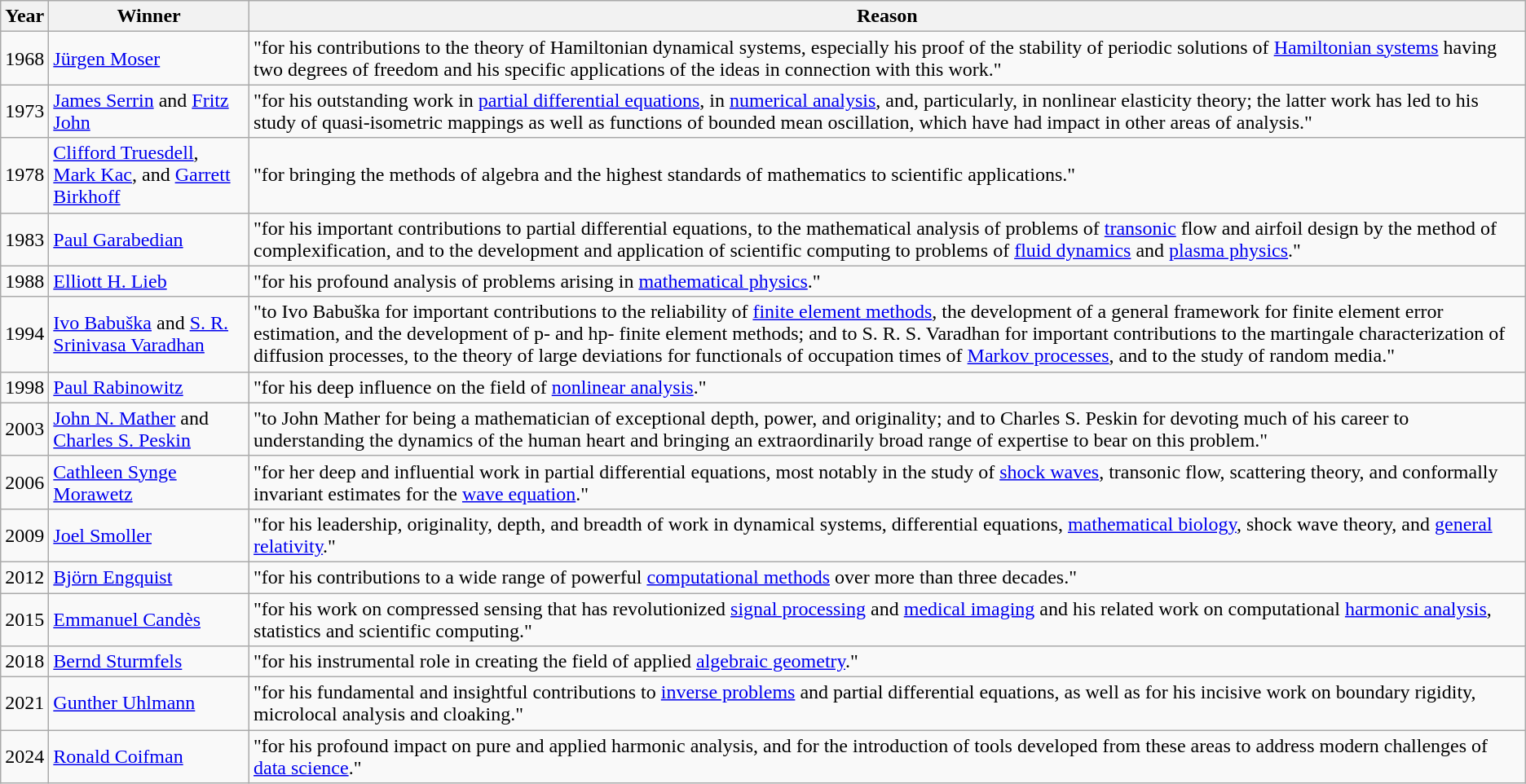<table class="wikitable sortable">
<tr>
<th>Year</th>
<th>Winner</th>
<th>Reason</th>
</tr>
<tr>
<td>1968</td>
<td><a href='#'>Jürgen Moser</a></td>
<td>"for his contributions to the theory of Hamiltonian dynamical systems, especially his proof of the stability of periodic solutions of <a href='#'>Hamiltonian systems</a> having two degrees of freedom and his specific applications of the ideas in connection with this work."</td>
</tr>
<tr>
<td>1973</td>
<td><a href='#'>James Serrin</a> and <a href='#'>Fritz John</a></td>
<td>"for his outstanding work in <a href='#'>partial differential equations</a>, in <a href='#'>numerical analysis</a>, and, particularly, in nonlinear elasticity theory; the latter work has led to his study of quasi-isometric mappings as well as functions of bounded mean oscillation, which have had impact in other areas of analysis."</td>
</tr>
<tr>
<td>1978</td>
<td><a href='#'>Clifford Truesdell</a>, <a href='#'>Mark Kac</a>, and <a href='#'>Garrett Birkhoff</a></td>
<td>"for bringing the methods of algebra and the highest standards of mathematics to scientific applications."</td>
</tr>
<tr>
<td>1983</td>
<td><a href='#'>Paul Garabedian</a></td>
<td>"for his important contributions to partial differential equations, to the mathematical analysis of problems of <a href='#'>transonic</a> flow and airfoil design by the method of complexification, and to the development and application of scientific computing to problems of <a href='#'>fluid dynamics</a> and <a href='#'>plasma physics</a>."</td>
</tr>
<tr>
<td>1988</td>
<td><a href='#'>Elliott H. Lieb</a></td>
<td>"for his profound analysis of problems arising in <a href='#'>mathematical physics</a>."</td>
</tr>
<tr>
<td>1994</td>
<td><a href='#'>Ivo Babuška</a> and <a href='#'>S. R. Srinivasa Varadhan</a></td>
<td>"to Ivo Babuška for important contributions to the reliability of <a href='#'>finite element methods</a>, the development of a general framework for finite element error estimation, and the development of p- and hp- finite element methods; and to S. R. S. Varadhan for important contributions to the martingale characterization of diffusion processes, to the theory of large deviations for functionals of occupation times of <a href='#'>Markov processes</a>, and to the study of random media."</td>
</tr>
<tr>
<td>1998</td>
<td><a href='#'>Paul Rabinowitz</a></td>
<td>"for his deep influence on the field of <a href='#'>nonlinear analysis</a>."</td>
</tr>
<tr>
<td>2003</td>
<td><a href='#'>John N. Mather</a> and <a href='#'>Charles S. Peskin</a></td>
<td>"to John Mather for being a mathematician of exceptional depth, power, and originality; and to Charles S. Peskin for devoting much of his career to understanding the dynamics of the human heart and bringing an extraordinarily broad range of expertise to bear on this problem."</td>
</tr>
<tr>
<td>2006</td>
<td><a href='#'>Cathleen Synge Morawetz</a></td>
<td>"for her deep and influential work in partial differential equations, most notably in the study of <a href='#'>shock waves</a>, transonic flow, scattering theory, and conformally invariant estimates for the <a href='#'>wave equation</a>."</td>
</tr>
<tr>
<td>2009</td>
<td><a href='#'>Joel Smoller</a></td>
<td>"for his leadership, originality, depth, and breadth of work in dynamical systems, differential equations, <a href='#'>mathematical biology</a>, shock wave theory, and <a href='#'>general relativity</a>."</td>
</tr>
<tr>
<td>2012</td>
<td><a href='#'>Björn Engquist</a></td>
<td>"for his contributions to a wide range of powerful <a href='#'>computational methods</a> over more than three decades."</td>
</tr>
<tr>
<td>2015</td>
<td><a href='#'>Emmanuel Candès</a></td>
<td>"for his work on compressed sensing that has revolutionized <a href='#'>signal processing</a> and <a href='#'>medical imaging</a> and his related work on computational <a href='#'>harmonic analysis</a>, statistics and scientific computing."</td>
</tr>
<tr>
<td>2018</td>
<td><a href='#'>Bernd Sturmfels</a></td>
<td>"for his instrumental role in creating the field of applied <a href='#'>algebraic geometry</a>."</td>
</tr>
<tr>
<td>2021</td>
<td><a href='#'>Gunther Uhlmann</a></td>
<td>"for his fundamental and insightful contributions to <a href='#'>inverse problems</a> and partial differential equations, as well as for his incisive work on boundary rigidity, microlocal analysis and cloaking."</td>
</tr>
<tr>
<td>2024</td>
<td><a href='#'>Ronald Coifman</a></td>
<td>"for his profound impact on pure and applied harmonic analysis, and for the introduction of tools developed from these areas to address modern challenges of <a href='#'>data science</a>."</td>
</tr>
</table>
